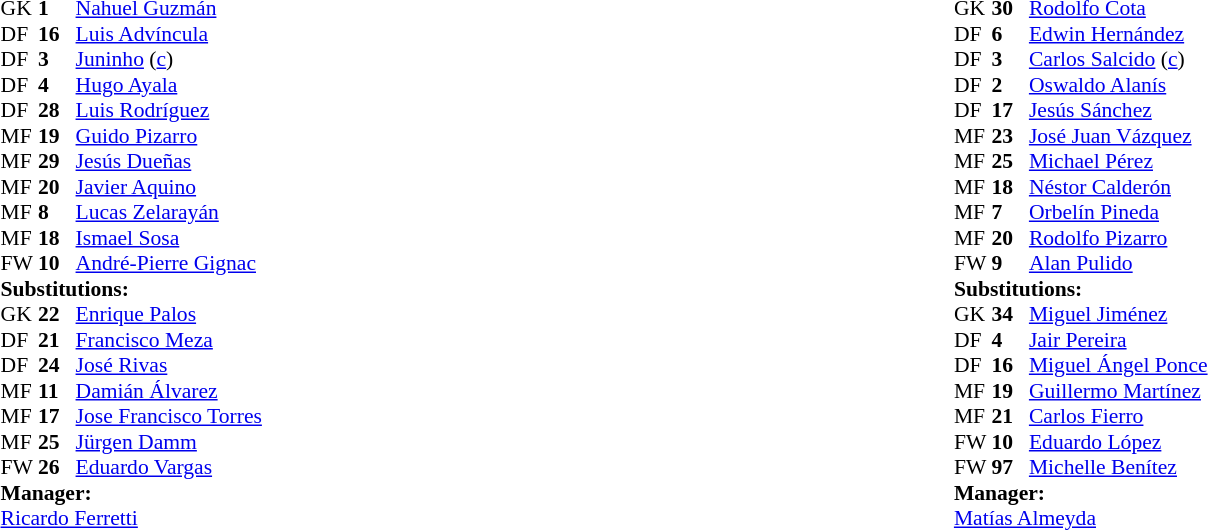<table width=100%>
<tr>
<td valign=top width=50%><br><table style="font-size:90%" cellspacing=0 cellpadding=0 align=center>
<tr>
<th width=25></th>
<th width=25></th>
</tr>
<tr>
<td>GK</td>
<td><strong>1</strong></td>
<td> <a href='#'>Nahuel Guzmán</a></td>
</tr>
<tr>
<td>DF</td>
<td><strong>16</strong></td>
<td> <a href='#'>Luis Advíncula</a></td>
<td></td>
<td></td>
</tr>
<tr>
<td>DF</td>
<td><strong>3</strong></td>
<td> <a href='#'>Juninho</a> (<a href='#'>c</a>)</td>
</tr>
<tr>
<td>DF</td>
<td><strong>4</strong></td>
<td> <a href='#'>Hugo Ayala</a></td>
<td></td>
<td></td>
</tr>
<tr>
<td>DF</td>
<td><strong>28</strong></td>
<td> <a href='#'>Luis Rodríguez</a></td>
</tr>
<tr>
<td>MF</td>
<td><strong>19</strong></td>
<td> <a href='#'>Guido Pizarro</a></td>
</tr>
<tr>
<td>MF</td>
<td><strong>29</strong></td>
<td> <a href='#'>Jesús Dueñas</a></td>
<td></td>
</tr>
<tr>
<td>MF</td>
<td><strong>20</strong></td>
<td> <a href='#'>Javier Aquino</a></td>
</tr>
<tr>
<td>MF</td>
<td><strong>8</strong></td>
<td> <a href='#'>Lucas Zelarayán</a></td>
<td></td>
<td></td>
</tr>
<tr>
<td>MF</td>
<td><strong>18</strong></td>
<td> <a href='#'>Ismael Sosa</a></td>
</tr>
<tr>
<td>FW</td>
<td><strong>10</strong></td>
<td> <a href='#'>André-Pierre Gignac</a></td>
</tr>
<tr>
<td colspan=3><strong>Substitutions:</strong></td>
</tr>
<tr>
<td>GK</td>
<td><strong>22</strong></td>
<td> <a href='#'>Enrique Palos</a></td>
</tr>
<tr>
<td>DF</td>
<td><strong>21</strong></td>
<td> <a href='#'>Francisco Meza</a></td>
<td></td>
<td></td>
</tr>
<tr>
<td>DF</td>
<td><strong>24</strong></td>
<td> <a href='#'>José Rivas</a></td>
</tr>
<tr>
<td>MF</td>
<td><strong>11</strong></td>
<td> <a href='#'>Damián Álvarez</a></td>
<td></td>
<td></td>
</tr>
<tr>
<td>MF</td>
<td><strong>17</strong></td>
<td> <a href='#'>Jose Francisco Torres</a></td>
</tr>
<tr>
<td>MF</td>
<td><strong>25</strong></td>
<td> <a href='#'>Jürgen Damm</a></td>
<td></td>
<td></td>
</tr>
<tr>
<td>FW</td>
<td><strong>26</strong></td>
<td> <a href='#'>Eduardo Vargas</a></td>
</tr>
<tr>
<td colspan=3><strong>Manager:</strong></td>
</tr>
<tr>
<td colspan=4> <a href='#'>Ricardo Ferretti</a></td>
</tr>
</table>
</td>
<td valign=top></td>
<td valign=top width=50%><br><table style="font-size:90%" cellspacing=0 cellpadding=0 align=center>
<tr>
<th width=25></th>
<th width=25></th>
</tr>
<tr>
<td>GK</td>
<td><strong>30</strong></td>
<td> <a href='#'>Rodolfo Cota</a></td>
<td></td>
</tr>
<tr>
<td>DF</td>
<td><strong>6</strong></td>
<td> <a href='#'>Edwin Hernández</a></td>
<td></td>
<td></td>
</tr>
<tr>
<td>DF</td>
<td><strong>3</strong></td>
<td> <a href='#'>Carlos Salcido</a> (<a href='#'>c</a>)</td>
</tr>
<tr>
<td>DF</td>
<td><strong>2</strong></td>
<td> <a href='#'>Oswaldo Alanís</a></td>
</tr>
<tr>
<td>DF</td>
<td><strong>17</strong></td>
<td> <a href='#'>Jesús Sánchez</a></td>
</tr>
<tr>
<td>MF</td>
<td><strong>23</strong></td>
<td> <a href='#'>José Juan Vázquez</a></td>
</tr>
<tr>
<td>MF</td>
<td><strong>25</strong></td>
<td> <a href='#'>Michael Pérez</a></td>
</tr>
<tr>
<td>MF</td>
<td><strong>18</strong></td>
<td> <a href='#'>Néstor Calderón</a></td>
<td></td>
<td></td>
</tr>
<tr>
<td>MF</td>
<td><strong>7</strong></td>
<td> <a href='#'>Orbelín Pineda</a></td>
<td></td>
<td></td>
</tr>
<tr>
<td>MF</td>
<td><strong>20</strong></td>
<td> <a href='#'>Rodolfo Pizarro</a></td>
</tr>
<tr>
<td>FW</td>
<td><strong>9</strong></td>
<td> <a href='#'>Alan Pulido</a></td>
</tr>
<tr>
<td colspan=3><strong>Substitutions:</strong></td>
</tr>
<tr>
<td>GK</td>
<td><strong>34</strong></td>
<td> <a href='#'>Miguel Jiménez</a></td>
</tr>
<tr>
<td>DF</td>
<td><strong>4</strong></td>
<td> <a href='#'>Jair Pereira</a></td>
</tr>
<tr>
<td>DF</td>
<td><strong>16</strong></td>
<td> <a href='#'>Miguel Ángel Ponce</a></td>
<td></td>
<td></td>
</tr>
<tr>
<td>MF</td>
<td><strong>19</strong></td>
<td> <a href='#'>Guillermo Martínez</a></td>
<td></td>
<td></td>
</tr>
<tr>
<td>MF</td>
<td><strong>21</strong></td>
<td> <a href='#'>Carlos Fierro</a></td>
<td></td>
<td></td>
</tr>
<tr>
<td>FW</td>
<td><strong>10</strong></td>
<td> <a href='#'>Eduardo López</a></td>
</tr>
<tr>
<td>FW</td>
<td><strong>97</strong></td>
<td> <a href='#'>Michelle Benítez</a></td>
</tr>
<tr>
<td colspan=3><strong>Manager:</strong></td>
</tr>
<tr>
<td colspan=4> <a href='#'>Matías Almeyda</a></td>
</tr>
</table>
</td>
</tr>
</table>
